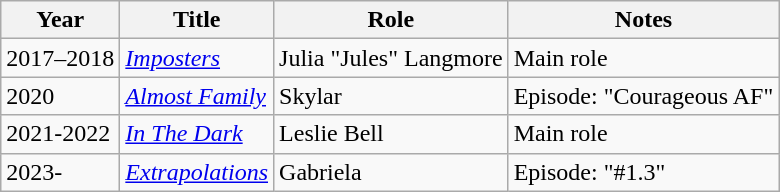<table class="wikitable sortable">
<tr>
<th>Year</th>
<th>Title</th>
<th>Role</th>
<th class="unsortable">Notes</th>
</tr>
<tr>
<td>2017–2018</td>
<td><em><a href='#'>Imposters</a></em></td>
<td>Julia "Jules" Langmore</td>
<td>Main role</td>
</tr>
<tr>
<td>2020</td>
<td><em><a href='#'>Almost Family</a></em></td>
<td>Skylar</td>
<td>Episode: "Courageous AF"</td>
</tr>
<tr>
<td>2021-2022</td>
<td><em><a href='#'>In The Dark</a></em></td>
<td>Leslie Bell</td>
<td>Main role</td>
</tr>
<tr>
<td>2023-</td>
<td><em><a href='#'>Extrapolations</a></em></td>
<td>Gabriela</td>
<td>Episode: "#1.3"</td>
</tr>
</table>
